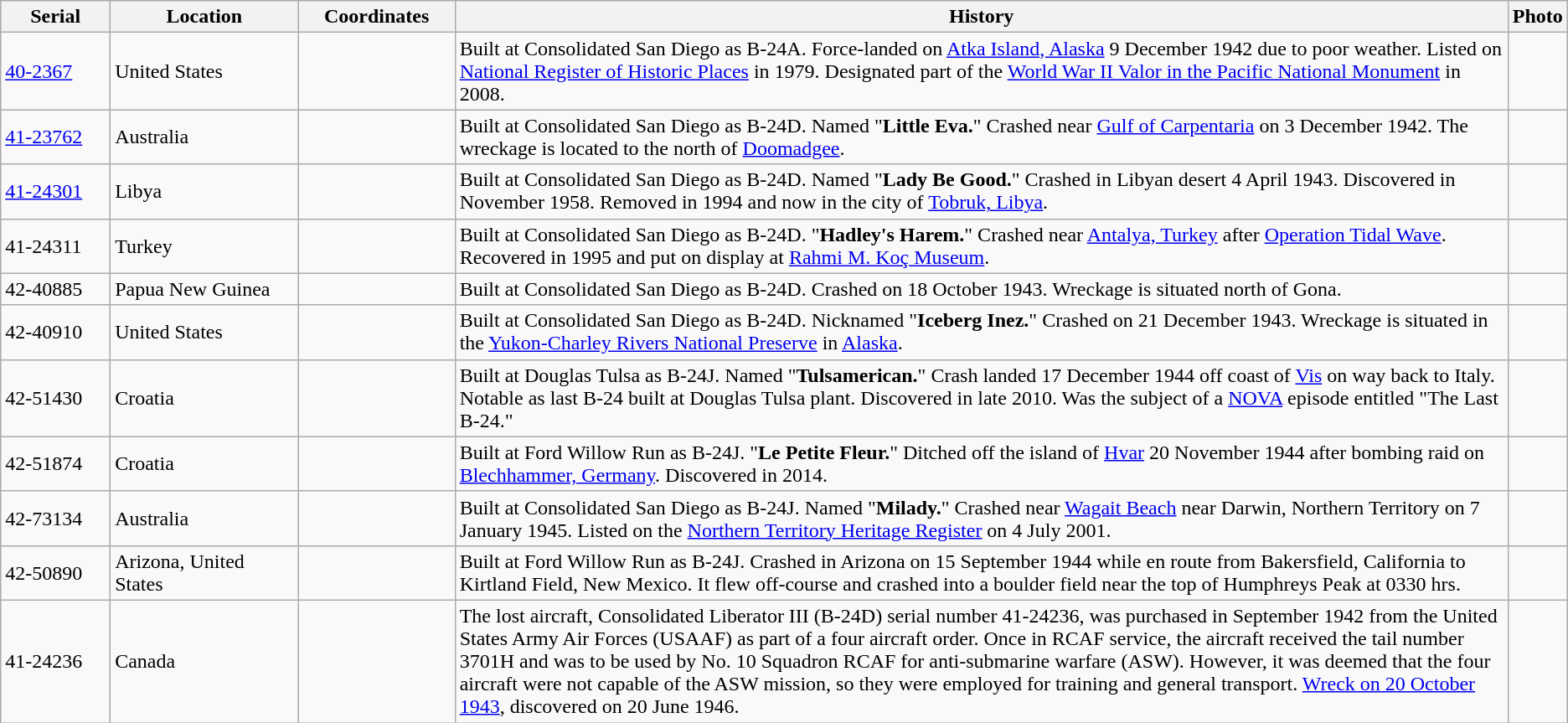<table class="wikitable sortable">
<tr>
<th width="7%">Serial</th>
<th width="12%">Location</th>
<th width="10%">Coordinates</th>
<th>History</th>
<th>Photo</th>
</tr>
<tr>
<td><a href='#'>40-2367</a></td>
<td>United States</td>
<td><small></small></td>
<td>Built at Consolidated San Diego as B-24A. Force-landed on <a href='#'>Atka Island, Alaska</a> 9 December 1942 due to poor weather. Listed on <a href='#'>National Register of Historic Places</a> in 1979. Designated part of the <a href='#'>World War II Valor in the Pacific National Monument</a> in 2008.</td>
<td></td>
</tr>
<tr>
<td><a href='#'>41-23762</a></td>
<td>Australia</td>
<td><small></small></td>
<td>Built at Consolidated San Diego as B-24D. Named "<strong>Little Eva.</strong>" Crashed near <a href='#'>Gulf of Carpentaria</a> on 3 December 1942.  The wreckage is located to the north of <a href='#'>Doomadgee</a>.</td>
</tr>
<tr>
<td><a href='#'>41-24301</a></td>
<td>Libya</td>
<td><small></small></td>
<td>Built at Consolidated San Diego as B-24D. Named "<strong>Lady Be Good.</strong>" Crashed in Libyan desert 4 April 1943. Discovered in November 1958. Removed in 1994 and now in the city of <a href='#'>Tobruk, Libya</a>.</td>
<td></td>
</tr>
<tr>
<td>41-24311</td>
<td>Turkey</td>
<td><small></small></td>
<td>Built at Consolidated San Diego as B-24D. "<strong>Hadley's Harem.</strong>" Crashed near <a href='#'>Antalya, Turkey</a> after <a href='#'>Operation Tidal Wave</a>. Recovered in 1995 and put on display at <a href='#'>Rahmi M. Koç Museum</a>.</td>
<td></td>
</tr>
<tr>
<td>42-40885</td>
<td>Papua New Guinea</td>
<td><small></small></td>
<td>Built at Consolidated San Diego as B-24D. Crashed on 18 October 1943. Wreckage is situated north of Gona.</td>
<td></td>
</tr>
<tr>
<td>42-40910</td>
<td>United States</td>
<td><small></small></td>
<td>Built at Consolidated San Diego as B-24D. Nicknamed "<strong>Iceberg Inez.</strong>"  Crashed on 21 December 1943. Wreckage is situated in the <a href='#'>Yukon-Charley Rivers National Preserve</a> in <a href='#'>Alaska</a>.</td>
<td></td>
</tr>
<tr>
<td>42-51430</td>
<td>Croatia</td>
<td><small></small></td>
<td>Built at Douglas Tulsa as B-24J. Named "<strong>Tulsamerican.</strong>" Crash landed 17 December 1944 off coast of <a href='#'>Vis</a> on way back to Italy. Notable as last B-24 built at Douglas Tulsa plant. Discovered in late 2010. Was the subject of a <a href='#'>NOVA</a> episode entitled "The Last B-24."</td>
<td></td>
</tr>
<tr>
<td>42-51874</td>
<td>Croatia</td>
<td><small></small></td>
<td>Built at Ford Willow Run as B-24J. "<strong>Le Petite Fleur.</strong>" Ditched off the island of <a href='#'>Hvar</a> 20 November 1944 after bombing raid on <a href='#'>Blechhammer, Germany</a>. Discovered in 2014.</td>
<td></td>
</tr>
<tr>
<td>42-73134</td>
<td>Australia</td>
<td><small></small></td>
<td>Built at Consolidated San Diego as B-24J. Named "<strong>Milady.</strong>" Crashed near <a href='#'>Wagait Beach</a> near Darwin, Northern Territory on 7 January 1945. Listed on the <a href='#'>Northern Territory Heritage Register</a> on 4 July 2001.</td>
<td></td>
</tr>
<tr>
<td>42-50890</td>
<td>Arizona, United States</td>
<td><small></small></td>
<td>Built at Ford Willow Run as B-24J. Crashed in Arizona on 15 September 1944 while en route from Bakersfield, California to Kirtland Field, New Mexico. It flew off-course and crashed into a boulder field near the top of Humphreys Peak at 0330 hrs.</td>
<td></td>
</tr>
<tr>
<td>41-24236</td>
<td>Canada</td>
<td><small></small></td>
<td>The lost aircraft, Consolidated Liberator III (B-24D) serial number 41-24236, was purchased in September 1942 from the United States Army Air Forces (USAAF) as part of a four aircraft order. Once in RCAF service, the aircraft received the tail number 3701H and was to be used by No. 10 Squadron RCAF for anti-submarine warfare (ASW). However, it was deemed that the four aircraft were not capable of the ASW mission, so they were employed for training and general transport. <a href='#'>Wreck on 20 October 1943</a>, discovered on 20 June 1946.</td>
</tr>
</table>
